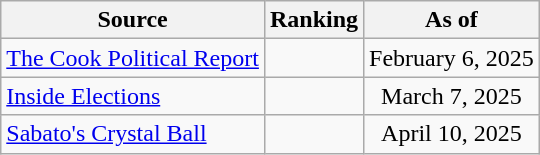<table class="wikitable" style="text-align:center">
<tr>
<th>Source</th>
<th>Ranking</th>
<th>As of</th>
</tr>
<tr>
<td align=left><a href='#'>The Cook Political Report</a></td>
<td></td>
<td>February 6, 2025</td>
</tr>
<tr>
<td align=left><a href='#'>Inside Elections</a></td>
<td></td>
<td>March 7, 2025</td>
</tr>
<tr>
<td align=left><a href='#'>Sabato's Crystal Ball</a></td>
<td></td>
<td>April 10, 2025</td>
</tr>
</table>
